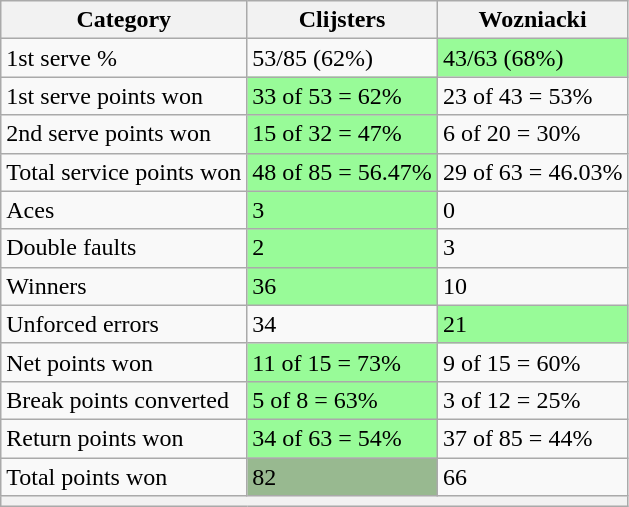<table class="wikitable">
<tr>
<th>Category</th>
<th> Clijsters</th>
<th> Wozniacki</th>
</tr>
<tr>
<td>1st serve %</td>
<td>53/85 (62%)</td>
<td bgcolor=98FB98>43/63 (68%)</td>
</tr>
<tr>
<td>1st serve points won</td>
<td bgcolor=98FB98>33 of 53 = 62%</td>
<td>23 of 43 = 53%</td>
</tr>
<tr>
<td>2nd serve points won</td>
<td bgcolor=98FB98>15 of 32 = 47%</td>
<td>6 of 20 = 30%</td>
</tr>
<tr>
<td>Total service points won</td>
<td bgcolor=98FB98>48 of 85 = 56.47%</td>
<td>29 of 63 = 46.03%</td>
</tr>
<tr>
<td>Aces</td>
<td bgcolor=98FB98>3</td>
<td>0</td>
</tr>
<tr>
<td>Double faults</td>
<td bgcolor=98FB98>2</td>
<td>3</td>
</tr>
<tr>
<td>Winners</td>
<td bgcolor=98FB98>36</td>
<td>10</td>
</tr>
<tr>
<td>Unforced errors</td>
<td>34</td>
<td bgcolor=98FB98>21</td>
</tr>
<tr>
<td>Net points won</td>
<td bgcolor=98FB98>11 of 15 = 73%</td>
<td>9 of 15 = 60%</td>
</tr>
<tr>
<td>Break points converted</td>
<td bgcolor=98FB98>5 of 8 = 63%</td>
<td>3 of 12 = 25%</td>
</tr>
<tr>
<td>Return points won</td>
<td bgcolor=98FB98>34 of 63 = 54%</td>
<td>37 of 85 = 44%</td>
</tr>
<tr>
<td>Total points won</td>
<td bgcolor=98FB989>82</td>
<td>66</td>
</tr>
<tr>
<th colspan=3></th>
</tr>
</table>
